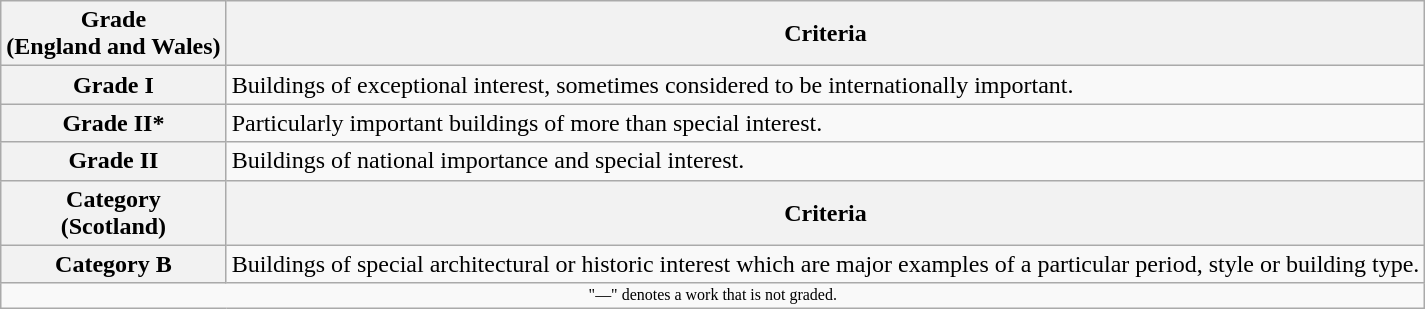<table class="wikitable" border="1">
<tr>
<th>Grade<br>(England and Wales)</th>
<th>Criteria</th>
</tr>
<tr>
<th>Grade I</th>
<td>Buildings of exceptional interest, sometimes considered to be internationally important.</td>
</tr>
<tr>
<th>Grade II*</th>
<td>Particularly important buildings of more than special interest.</td>
</tr>
<tr>
<th>Grade II</th>
<td>Buildings of national importance and special interest.</td>
</tr>
<tr>
<th>Category<br>(Scotland)</th>
<th>Criteria</th>
</tr>
<tr>
<th>Category B</th>
<td>Buildings of special architectural or historic interest which are major examples of a particular period, style or building type.</td>
</tr>
<tr>
<td align="center" colspan="14" style="font-size: 8pt">"—" denotes a work that is not graded.</td>
</tr>
</table>
